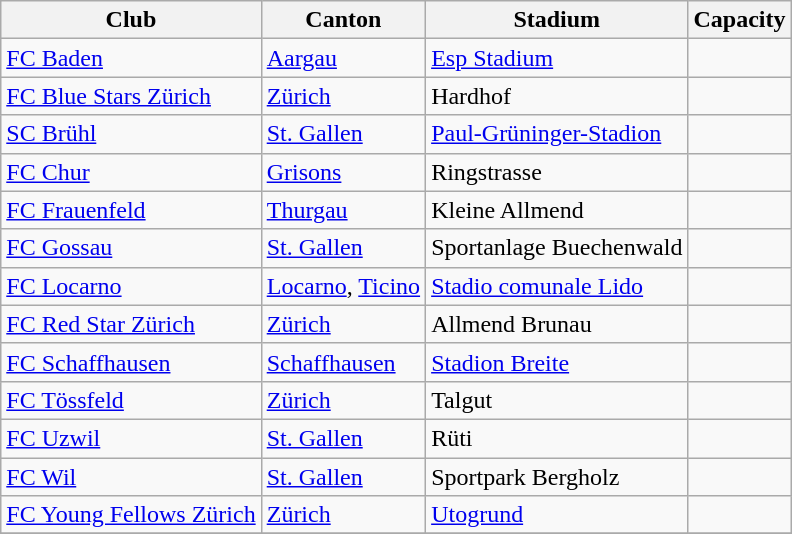<table class="wikitable">
<tr>
<th>Club</th>
<th>Canton</th>
<th>Stadium</th>
<th>Capacity</th>
</tr>
<tr>
<td><a href='#'>FC Baden</a></td>
<td><a href='#'>Aargau</a></td>
<td><a href='#'>Esp Stadium</a></td>
<td></td>
</tr>
<tr>
<td><a href='#'>FC Blue Stars Zürich</a></td>
<td><a href='#'>Zürich</a></td>
<td>Hardhof</td>
<td></td>
</tr>
<tr>
<td><a href='#'>SC Brühl</a></td>
<td><a href='#'>St. Gallen</a></td>
<td><a href='#'>Paul-Grüninger-Stadion</a></td>
<td></td>
</tr>
<tr>
<td><a href='#'>FC Chur</a></td>
<td><a href='#'>Grisons</a></td>
<td>Ringstrasse</td>
<td></td>
</tr>
<tr>
<td><a href='#'>FC Frauenfeld</a></td>
<td><a href='#'>Thurgau</a></td>
<td>Kleine Allmend</td>
<td></td>
</tr>
<tr>
<td><a href='#'>FC Gossau</a></td>
<td><a href='#'>St. Gallen</a></td>
<td>Sportanlage Buechenwald</td>
<td></td>
</tr>
<tr>
<td><a href='#'>FC Locarno</a></td>
<td><a href='#'>Locarno</a>, <a href='#'>Ticino</a></td>
<td><a href='#'>Stadio comunale Lido</a></td>
<td></td>
</tr>
<tr>
<td><a href='#'>FC Red Star Zürich</a></td>
<td><a href='#'>Zürich</a></td>
<td>Allmend Brunau</td>
<td></td>
</tr>
<tr>
<td><a href='#'>FC Schaffhausen</a></td>
<td><a href='#'>Schaffhausen</a></td>
<td><a href='#'>Stadion Breite</a></td>
<td></td>
</tr>
<tr>
<td><a href='#'>FC Tössfeld</a></td>
<td><a href='#'>Zürich</a></td>
<td>Talgut</td>
<td></td>
</tr>
<tr>
<td><a href='#'>FC Uzwil</a></td>
<td><a href='#'>St. Gallen</a></td>
<td>Rüti</td>
<td></td>
</tr>
<tr>
<td><a href='#'>FC Wil</a></td>
<td><a href='#'>St. Gallen</a></td>
<td>Sportpark Bergholz</td>
<td></td>
</tr>
<tr>
<td><a href='#'>FC Young Fellows Zürich</a></td>
<td><a href='#'>Zürich</a></td>
<td><a href='#'>Utogrund</a></td>
<td></td>
</tr>
<tr>
</tr>
</table>
